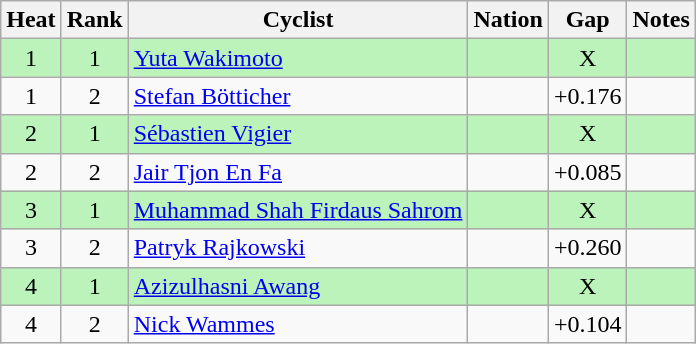<table class="wikitable sortable" style="text-align:center">
<tr>
<th>Heat</th>
<th>Rank</th>
<th>Cyclist</th>
<th>Nation</th>
<th>Gap</th>
<th>Notes</th>
</tr>
<tr bgcolor=#bbf3bb>
<td>1</td>
<td>1</td>
<td align=left><a href='#'>Yuta Wakimoto</a></td>
<td align=left></td>
<td>X</td>
<td></td>
</tr>
<tr>
<td>1</td>
<td>2</td>
<td align=left><a href='#'>Stefan Bötticher</a></td>
<td align=left></td>
<td>+0.176</td>
<td></td>
</tr>
<tr bgcolor=#bbf3bb>
<td>2</td>
<td>1</td>
<td align=left><a href='#'>Sébastien Vigier</a></td>
<td align=left></td>
<td>X</td>
<td></td>
</tr>
<tr>
<td>2</td>
<td>2</td>
<td align=left><a href='#'>Jair Tjon En Fa</a></td>
<td align=left></td>
<td>+0.085</td>
<td></td>
</tr>
<tr bgcolor=#bbf3bb>
<td>3</td>
<td>1</td>
<td align=left><a href='#'>Muhammad Shah Firdaus Sahrom</a></td>
<td align=left></td>
<td>X</td>
<td></td>
</tr>
<tr>
<td>3</td>
<td>2</td>
<td align=left><a href='#'>Patryk Rajkowski</a></td>
<td align=left></td>
<td>+0.260</td>
<td></td>
</tr>
<tr bgcolor=#bbf3bb>
<td>4</td>
<td>1</td>
<td align=left><a href='#'>Azizulhasni Awang</a></td>
<td align=left></td>
<td>X</td>
<td></td>
</tr>
<tr>
<td>4</td>
<td>2</td>
<td align=left><a href='#'>Nick Wammes</a></td>
<td align=left></td>
<td>+0.104</td>
<td></td>
</tr>
</table>
